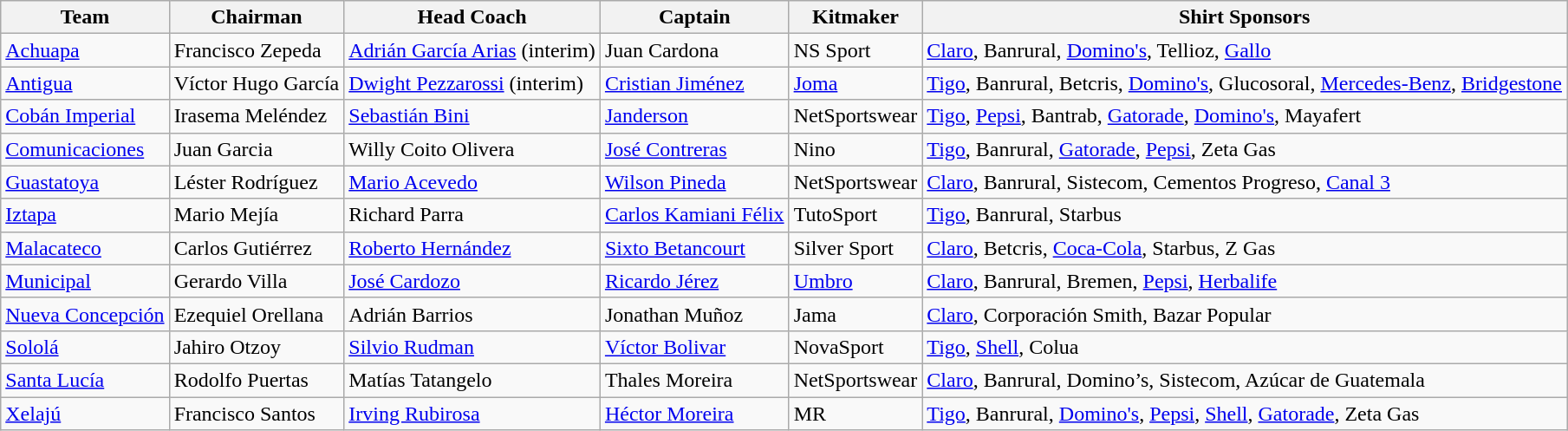<table class="wikitable sortable" style="text-align: left;">
<tr>
<th>Team</th>
<th>Chairman</th>
<th>Head Coach</th>
<th>Captain</th>
<th>Kitmaker</th>
<th>Shirt Sponsors</th>
</tr>
<tr>
<td><a href='#'>Achuapa</a></td>
<td> Francisco Zepeda</td>
<td> <a href='#'>Adrián García Arias</a> (interim)</td>
<td> Juan Cardona</td>
<td>NS Sport</td>
<td><a href='#'>Claro</a>, Banrural, <a href='#'>Domino's</a>, Tellioz, <a href='#'>Gallo</a></td>
</tr>
<tr>
<td><a href='#'>Antigua</a></td>
<td> Víctor Hugo García</td>
<td> <a href='#'>Dwight Pezzarossi</a> (interim)</td>
<td> <a href='#'>Cristian Jiménez</a></td>
<td><a href='#'>Joma</a></td>
<td><a href='#'>Tigo</a>, Banrural, Betcris, <a href='#'>Domino's</a>, Glucosoral, <a href='#'>Mercedes-Benz</a>, <a href='#'>Bridgestone</a></td>
</tr>
<tr>
<td><a href='#'>Cobán Imperial</a></td>
<td> Irasema Meléndez</td>
<td> <a href='#'>Sebastián Bini</a></td>
<td> <a href='#'>Janderson</a></td>
<td>NetSportswear</td>
<td><a href='#'>Tigo</a>, <a href='#'>Pepsi</a>, Bantrab, <a href='#'>Gatorade</a>, <a href='#'>Domino's</a>, Mayafert</td>
</tr>
<tr>
<td><a href='#'>Comunicaciones</a></td>
<td> Juan Garcia</td>
<td> Willy Coito Olivera</td>
<td>  <a href='#'>José Contreras</a></td>
<td>Nino</td>
<td><a href='#'>Tigo</a>, Banrural, <a href='#'>Gatorade</a>, <a href='#'>Pepsi</a>, Zeta Gas</td>
</tr>
<tr>
<td><a href='#'>Guastatoya</a></td>
<td> Léster Rodríguez</td>
<td> <a href='#'>Mario Acevedo</a></td>
<td> <a href='#'>Wilson Pineda</a></td>
<td>NetSportswear</td>
<td><a href='#'>Claro</a>, Banrural, Sistecom, Cementos Progreso, <a href='#'>Canal 3</a></td>
</tr>
<tr>
<td><a href='#'>Iztapa</a></td>
<td> Mario Mejía</td>
<td> Richard Parra</td>
<td> <a href='#'>Carlos Kamiani Félix</a></td>
<td>TutoSport</td>
<td><a href='#'>Tigo</a>, Banrural, Starbus</td>
</tr>
<tr>
<td><a href='#'>Malacateco</a></td>
<td> Carlos Gutiérrez</td>
<td> <a href='#'>Roberto Hernández</a></td>
<td> <a href='#'>Sixto Betancourt</a></td>
<td>Silver Sport</td>
<td><a href='#'>Claro</a>, Betcris, <a href='#'>Coca-Cola</a>, Starbus, Z Gas</td>
</tr>
<tr>
<td><a href='#'>Municipal</a></td>
<td> Gerardo Villa</td>
<td> <a href='#'>José Cardozo</a></td>
<td> <a href='#'>Ricardo Jérez</a></td>
<td><a href='#'>Umbro</a></td>
<td><a href='#'>Claro</a>, Banrural, Bremen, <a href='#'>Pepsi</a>, <a href='#'>Herbalife</a></td>
</tr>
<tr>
<td><a href='#'>Nueva Concepción</a></td>
<td> Ezequiel Orellana</td>
<td> Adrián Barrios</td>
<td> Jonathan Muñoz</td>
<td>Jama</td>
<td><a href='#'>Claro</a>, Corporación Smith, Bazar Popular</td>
</tr>
<tr>
<td><a href='#'>Sololá</a></td>
<td> Jahiro Otzoy</td>
<td> <a href='#'>Silvio Rudman</a></td>
<td> <a href='#'>Víctor Bolivar</a></td>
<td>NovaSport</td>
<td><a href='#'>Tigo</a>, <a href='#'>Shell</a>, Colua</td>
</tr>
<tr>
<td><a href='#'>Santa Lucía</a></td>
<td> Rodolfo Puertas</td>
<td> Matías Tatangelo</td>
<td> Thales Moreira</td>
<td>NetSportswear</td>
<td><a href='#'>Claro</a>, Banrural, Domino’s, Sistecom, Azúcar de Guatemala</td>
</tr>
<tr>
<td><a href='#'>Xelajú</a></td>
<td> Francisco Santos</td>
<td> <a href='#'>Irving Rubirosa</a></td>
<td> <a href='#'>Héctor Moreira</a></td>
<td>MR</td>
<td><a href='#'>Tigo</a>, Banrural, <a href='#'>Domino's</a>, <a href='#'>Pepsi</a>, <a href='#'>Shell</a>, <a href='#'>Gatorade</a>, Zeta Gas</td>
</tr>
</table>
